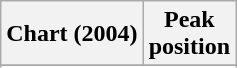<table class="wikitable sortable plainrowheaders">
<tr>
<th>Chart (2004)</th>
<th>Peak<br>position</th>
</tr>
<tr>
</tr>
<tr>
</tr>
<tr>
</tr>
<tr>
</tr>
<tr>
</tr>
<tr>
</tr>
<tr>
</tr>
<tr>
</tr>
<tr>
</tr>
<tr>
</tr>
</table>
